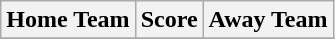<table class="wikitable" style="text-align: center">
<tr>
<th>Home Team</th>
<th>Score</th>
<th>Away Team</th>
</tr>
<tr>
</tr>
</table>
